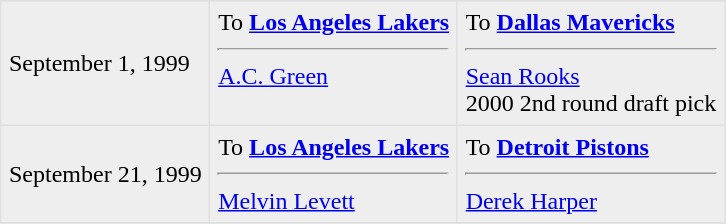<table border=1 style="border-collapse:collapse" bordercolor="#DFDFDF"  cellpadding="5">
<tr>
</tr>
<tr bgcolor="eeeeee">
<td>September 1, 1999</td>
<td valign="top">To <strong><a href='#'>Los Angeles Lakers</a></strong> <hr><a href='#'>A.C. Green</a></td>
<td valign="top">To <strong><a href='#'>Dallas Mavericks</a></strong> <hr><a href='#'>Sean Rooks</a><br>2000 2nd round draft pick</td>
</tr>
<tr bgcolor="eeeeee">
<td>September 21, 1999</td>
<td valign="top">To <strong><a href='#'>Los Angeles Lakers</a></strong> <hr><a href='#'>Melvin Levett</a></td>
<td valign="top">To <strong><a href='#'>Detroit Pistons</a></strong> <hr><a href='#'>Derek Harper</a></td>
</tr>
<tr>
</tr>
</table>
